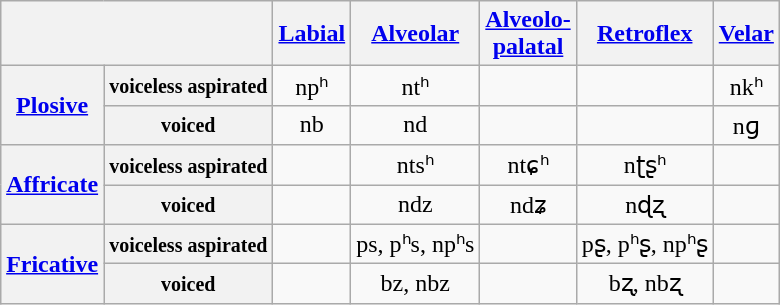<table class="wikitable" style="margin:auto;text-align:center;">
<tr>
<th colspan="2"></th>
<th><a href='#'>Labial</a></th>
<th><a href='#'>Alveolar</a></th>
<th><a href='#'>Alveolo-<br>palatal</a></th>
<th><a href='#'>Retroflex</a></th>
<th><a href='#'>Velar</a></th>
</tr>
<tr>
<th rowspan="2"><a href='#'>Plosive</a></th>
<th><small>voiceless aspirated</small></th>
<td>npʰ</td>
<td>ntʰ</td>
<td></td>
<td></td>
<td>nkʰ</td>
</tr>
<tr>
<th><small>voiced</small></th>
<td>nb</td>
<td>nd</td>
<td></td>
<td></td>
<td>nɡ</td>
</tr>
<tr>
<th rowspan="2"><a href='#'>Affricate</a></th>
<th><small>voiceless aspirated</small></th>
<td></td>
<td>ntsʰ</td>
<td>ntɕʰ</td>
<td>nʈʂʰ</td>
<td></td>
</tr>
<tr>
<th><small>voiced</small></th>
<td></td>
<td>ndz</td>
<td>ndʑ</td>
<td>nɖʐ</td>
<td></td>
</tr>
<tr>
<th rowspan="2"><a href='#'>Fricative</a></th>
<th><small>voiceless aspirated</small></th>
<td></td>
<td>ps, pʰs, npʰs</td>
<td></td>
<td>pʂ, pʰʂ, npʰʂ</td>
<td></td>
</tr>
<tr>
<th><small>voiced</small></th>
<td></td>
<td>bz, nbz</td>
<td></td>
<td>bʐ, nbʐ</td>
<td></td>
</tr>
</table>
